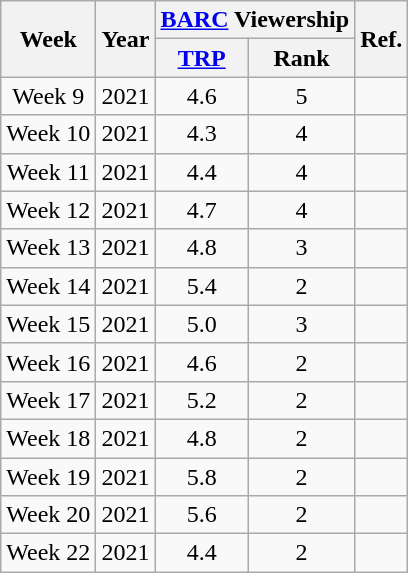<table class="wikitable sortable" style="text-align:center">
<tr>
<th rowspan="2">Week</th>
<th rowspan="2">Year</th>
<th colspan="2"><a href='#'>BARC</a> Viewership</th>
<th rowspan="2">Ref.</th>
</tr>
<tr>
<th><a href='#'>TRP</a></th>
<th>Rank</th>
</tr>
<tr>
<td>Week 9</td>
<td>2021</td>
<td>4.6</td>
<td>5</td>
<td></td>
</tr>
<tr>
<td>Week 10</td>
<td>2021</td>
<td>4.3</td>
<td>4</td>
<td></td>
</tr>
<tr>
<td>Week 11</td>
<td>2021</td>
<td>4.4</td>
<td>4</td>
<td></td>
</tr>
<tr>
<td>Week 12</td>
<td>2021</td>
<td>4.7</td>
<td>4</td>
<td></td>
</tr>
<tr>
<td>Week 13</td>
<td>2021</td>
<td>4.8</td>
<td>3</td>
<td></td>
</tr>
<tr>
<td>Week 14</td>
<td>2021</td>
<td>5.4</td>
<td>2</td>
<td></td>
</tr>
<tr>
<td>Week 15</td>
<td>2021</td>
<td>5.0</td>
<td>3</td>
<td></td>
</tr>
<tr>
<td>Week 16</td>
<td>2021</td>
<td>4.6</td>
<td>2</td>
<td></td>
</tr>
<tr>
<td>Week 17</td>
<td>2021</td>
<td>5.2</td>
<td>2</td>
<td></td>
</tr>
<tr>
<td>Week 18</td>
<td>2021</td>
<td>4.8</td>
<td>2</td>
<td></td>
</tr>
<tr>
<td>Week 19</td>
<td>2021</td>
<td>5.8</td>
<td>2</td>
<td></td>
</tr>
<tr>
<td>Week 20</td>
<td>2021</td>
<td>5.6</td>
<td>2</td>
<td></td>
</tr>
<tr>
<td>Week 22</td>
<td>2021</td>
<td>4.4</td>
<td>2</td>
<td></td>
</tr>
</table>
